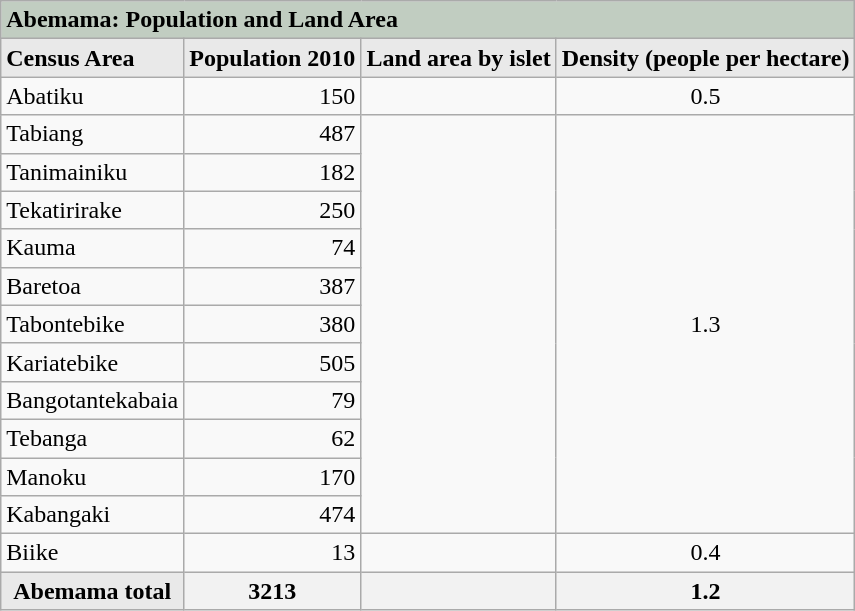<table class="wikitable">
<tr>
<td colspan="4" style="background:#c1cdc1;"><strong>Abemama: Population and Land Area</strong></td>
</tr>
<tr>
<th style="text-align:left; background:#e9e9e9; vertical-align:top;">Census Area</th>
<th style="text-align:right; background:#e9e9e9; vertical-align:top;">Population 2010</th>
<th style="text-align:right; background:#e9e9e9; vertical-align:top;">Land area by islet</th>
<th style="text-align:right; background:#e9e9e9; vertical-align:top;">Density (people per hectare)</th>
</tr>
<tr>
<td>Abatiku</td>
<td align=right>150</td>
<td align=right></td>
<td align=center>0.5</td>
</tr>
<tr>
<td>Tabiang</td>
<td align=right>487</td>
<td style="text-align:right;" rowspan="11"></td>
<td style="text-align:center;" rowspan="11">1.3</td>
</tr>
<tr>
<td>Tanimainiku</td>
<td align=right>182</td>
</tr>
<tr>
<td>Tekatirirake</td>
<td align=right>250</td>
</tr>
<tr>
<td>Kauma</td>
<td align=right>74</td>
</tr>
<tr>
<td>Baretoa</td>
<td align=right>387</td>
</tr>
<tr>
<td>Tabontebike</td>
<td align=right>380</td>
</tr>
<tr>
<td>Kariatebike</td>
<td align=right>505</td>
</tr>
<tr>
<td>Bangotantekabaia</td>
<td align=right>79</td>
</tr>
<tr>
<td>Tebanga</td>
<td align=right>62</td>
</tr>
<tr>
<td>Manoku</td>
<td align=right>170</td>
</tr>
<tr>
<td>Kabangaki</td>
<td align=right>474</td>
</tr>
<tr>
<td>Biike</td>
<td align=right>13</td>
<td align=right></td>
<td align=center>0.4</td>
</tr>
<tr>
<th style="background:#e9e9e9;">Abemama total</th>
<th align=right>3213</th>
<th align=right></th>
<th align=center>1.2</th>
</tr>
</table>
